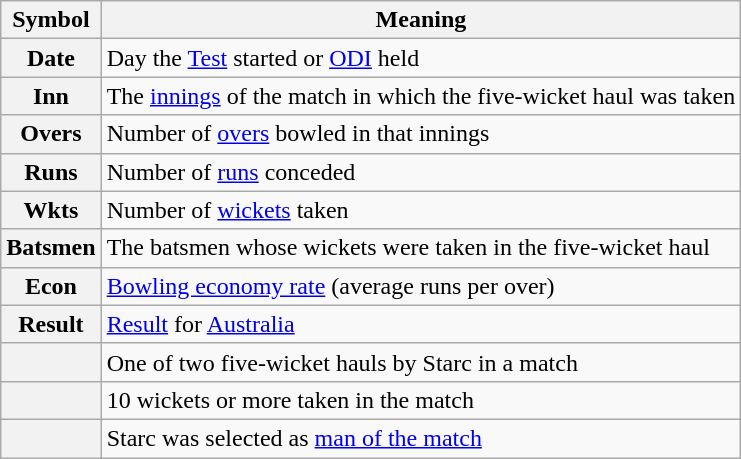<table class="wikitable">
<tr>
<th>Symbol</th>
<th>Meaning</th>
</tr>
<tr>
<th>Date</th>
<td>Day the <a href='#'>Test</a> started or <a href='#'>ODI</a> held</td>
</tr>
<tr>
<th>Inn</th>
<td>The <a href='#'>innings</a> of the match in which the five-wicket haul was taken</td>
</tr>
<tr>
<th>Overs</th>
<td>Number of <a href='#'>overs</a> bowled in that innings</td>
</tr>
<tr>
<th>Runs</th>
<td>Number of <a href='#'>runs</a> conceded</td>
</tr>
<tr>
<th>Wkts</th>
<td>Number of <a href='#'>wickets</a> taken</td>
</tr>
<tr>
<th>Batsmen</th>
<td>The batsmen whose wickets were taken in the five-wicket haul</td>
</tr>
<tr>
<th>Econ</th>
<td><a href='#'>Bowling economy rate</a> (average runs per over)</td>
</tr>
<tr>
<th>Result</th>
<td><a href='#'>Result</a> for <a href='#'>Australia</a></td>
</tr>
<tr>
<th></th>
<td>One of two five-wicket hauls by Starc in a match</td>
</tr>
<tr>
<th></th>
<td>10 wickets or more taken in the match</td>
</tr>
<tr>
<th></th>
<td>Starc was selected as <a href='#'>man of the match</a></td>
</tr>
</table>
